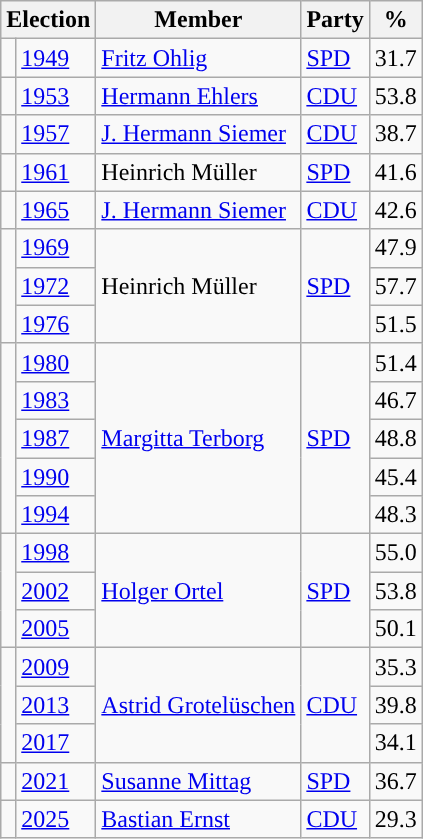<table class=wikitable>
<tr>
<th colspan=2>Election</th>
<th>Member</th>
<th>Party</th>
<th>%</th>
</tr>
<tr>
<td bgcolor=></td>
<td><a href='#'>1949</a></td>
<td><a href='#'>Fritz Ohlig</a></td>
<td><a href='#'>SPD</a></td>
<td align=right>31.7</td>
</tr>
<tr>
<td bgcolor=></td>
<td><a href='#'>1953</a></td>
<td><a href='#'>Hermann Ehlers</a></td>
<td><a href='#'>CDU</a></td>
<td align=right>53.8</td>
</tr>
<tr>
<td bgcolor=></td>
<td><a href='#'>1957</a></td>
<td><a href='#'>J. Hermann Siemer</a></td>
<td><a href='#'>CDU</a></td>
<td align=right>38.7</td>
</tr>
<tr>
<td bgcolor=></td>
<td><a href='#'>1961</a></td>
<td>Heinrich Müller</td>
<td><a href='#'>SPD</a></td>
<td align=right>41.6</td>
</tr>
<tr>
<td bgcolor=></td>
<td><a href='#'>1965</a></td>
<td><a href='#'>J. Hermann Siemer</a></td>
<td><a href='#'>CDU</a></td>
<td align=right>42.6</td>
</tr>
<tr>
<td rowspan=3 bgcolor=></td>
<td><a href='#'>1969</a></td>
<td rowspan=3>Heinrich Müller</td>
<td rowspan=3><a href='#'>SPD</a></td>
<td align=right>47.9</td>
</tr>
<tr>
<td><a href='#'>1972</a></td>
<td align=right>57.7</td>
</tr>
<tr>
<td><a href='#'>1976</a></td>
<td align=right>51.5</td>
</tr>
<tr>
<td rowspan=5 bgcolor=></td>
<td><a href='#'>1980</a></td>
<td rowspan=5><a href='#'>Margitta Terborg</a></td>
<td rowspan=5><a href='#'>SPD</a></td>
<td align=right>51.4</td>
</tr>
<tr>
<td><a href='#'>1983</a></td>
<td align=right>46.7</td>
</tr>
<tr>
<td><a href='#'>1987</a></td>
<td align=right>48.8</td>
</tr>
<tr>
<td><a href='#'>1990</a></td>
<td align=right>45.4</td>
</tr>
<tr>
<td><a href='#'>1994</a></td>
<td align=right>48.3</td>
</tr>
<tr>
<td rowspan=3 bgcolor=></td>
<td><a href='#'>1998</a></td>
<td rowspan=3><a href='#'>Holger Ortel</a></td>
<td rowspan=3><a href='#'>SPD</a></td>
<td align=right>55.0</td>
</tr>
<tr>
<td><a href='#'>2002</a></td>
<td align=right>53.8</td>
</tr>
<tr>
<td><a href='#'>2005</a></td>
<td align=right>50.1</td>
</tr>
<tr>
<td rowspan=3 bgcolor=></td>
<td><a href='#'>2009</a></td>
<td rowspan=3><a href='#'>Astrid Grotelüschen</a></td>
<td rowspan=3><a href='#'>CDU</a></td>
<td align=right>35.3</td>
</tr>
<tr>
<td><a href='#'>2013</a></td>
<td align=right>39.8</td>
</tr>
<tr>
<td><a href='#'>2017</a></td>
<td align=right>34.1</td>
</tr>
<tr>
<td bgcolor=></td>
<td><a href='#'>2021</a></td>
<td><a href='#'>Susanne Mittag</a></td>
<td><a href='#'>SPD</a></td>
<td align=right>36.7</td>
</tr>
<tr>
<td></td>
<td><a href='#'>2025</a></td>
<td><a href='#'>Bastian Ernst</a></td>
<td><a href='#'>CDU</a></td>
<td>29.3</td>
</tr>
</table>
